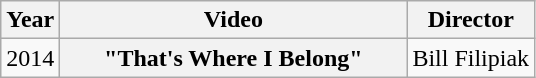<table class="wikitable plainrowheaders">
<tr>
<th>Year</th>
<th style="width:14em;">Video</th>
<th>Director</th>
</tr>
<tr>
<td>2014</td>
<th scope="row">"That's Where I Belong"</th>
<td>Bill Filipiak</td>
</tr>
</table>
